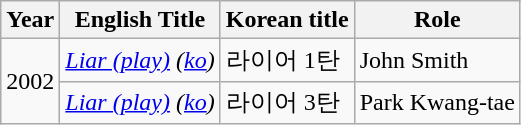<table class="wikitable">
<tr>
<th>Year</th>
<th>English Title</th>
<th>Korean title</th>
<th>Role</th>
</tr>
<tr>
<td rowspan="2">2002</td>
<td><em><a href='#'>Liar (play)</a> (<a href='#'>ko</a>)</em></td>
<td>라이어 1탄</td>
<td>John Smith</td>
</tr>
<tr>
<td><em><a href='#'>Liar (play)</a> (<a href='#'>ko</a>)</em></td>
<td>라이어 3탄</td>
<td>Park Kwang-tae</td>
</tr>
</table>
